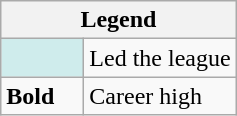<table class="wikitable mw-collapsible mw-collapsed">
<tr>
<th colspan="2">Legend</th>
</tr>
<tr>
<td style="background:#cfecec; width:3em;"></td>
<td>Led the league</td>
</tr>
<tr>
<td><strong>Bold</strong></td>
<td>Career high</td>
</tr>
</table>
